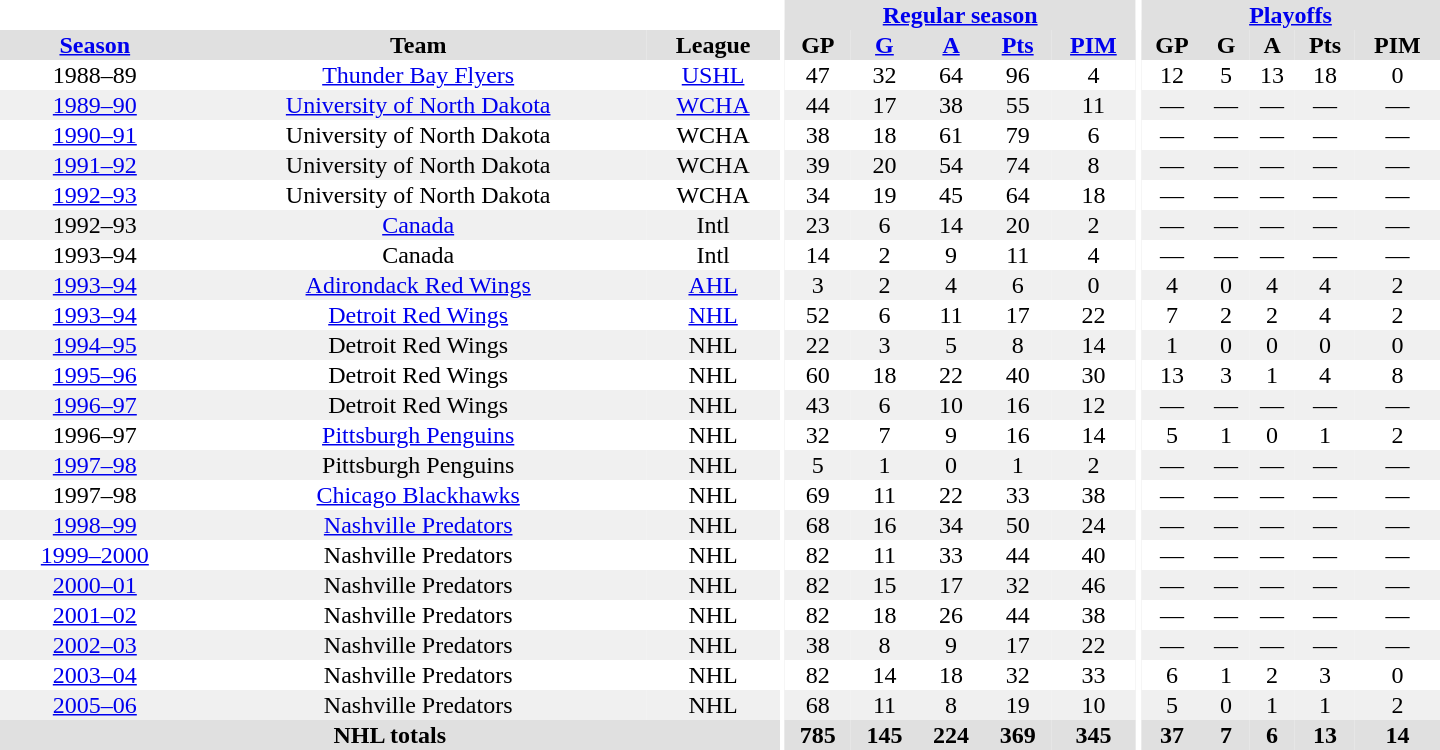<table border="0" cellpadding="1" cellspacing="0" style="text-align:center; width:60em">
<tr bgcolor="#e0e0e0">
<th colspan="3" bgcolor="#ffffff"></th>
<th rowspan="99" bgcolor="#ffffff"></th>
<th colspan="5"><a href='#'>Regular season</a></th>
<th rowspan="99" bgcolor="#ffffff"></th>
<th colspan="5"><a href='#'>Playoffs</a></th>
</tr>
<tr bgcolor="#e0e0e0">
<th><a href='#'>Season</a></th>
<th>Team</th>
<th>League</th>
<th>GP</th>
<th><a href='#'>G</a></th>
<th><a href='#'>A</a></th>
<th><a href='#'>Pts</a></th>
<th><a href='#'>PIM</a></th>
<th>GP</th>
<th>G</th>
<th>A</th>
<th>Pts</th>
<th>PIM</th>
</tr>
<tr>
<td>1988–89</td>
<td><a href='#'>Thunder Bay Flyers</a></td>
<td><a href='#'>USHL</a></td>
<td>47</td>
<td>32</td>
<td>64</td>
<td>96</td>
<td>4</td>
<td>12</td>
<td>5</td>
<td>13</td>
<td>18</td>
<td>0</td>
</tr>
<tr bgcolor="#f0f0f0">
<td><a href='#'>1989–90</a></td>
<td><a href='#'>University of North Dakota</a></td>
<td><a href='#'>WCHA</a></td>
<td>44</td>
<td>17</td>
<td>38</td>
<td>55</td>
<td>11</td>
<td>—</td>
<td>—</td>
<td>—</td>
<td>—</td>
<td>—</td>
</tr>
<tr>
<td><a href='#'>1990–91</a></td>
<td>University of North Dakota</td>
<td>WCHA</td>
<td>38</td>
<td>18</td>
<td>61</td>
<td>79</td>
<td>6</td>
<td>—</td>
<td>—</td>
<td>—</td>
<td>—</td>
<td>—</td>
</tr>
<tr bgcolor="#f0f0f0">
<td><a href='#'>1991–92</a></td>
<td>University of North Dakota</td>
<td>WCHA</td>
<td>39</td>
<td>20</td>
<td>54</td>
<td>74</td>
<td>8</td>
<td>—</td>
<td>—</td>
<td>—</td>
<td>—</td>
<td>—</td>
</tr>
<tr>
<td><a href='#'>1992–93</a></td>
<td>University of North Dakota</td>
<td>WCHA</td>
<td>34</td>
<td>19</td>
<td>45</td>
<td>64</td>
<td>18</td>
<td>—</td>
<td>—</td>
<td>—</td>
<td>—</td>
<td>—</td>
</tr>
<tr bgcolor="#f0f0f0">
<td>1992–93</td>
<td><a href='#'>Canada</a></td>
<td>Intl</td>
<td>23</td>
<td>6</td>
<td>14</td>
<td>20</td>
<td>2</td>
<td>—</td>
<td>—</td>
<td>—</td>
<td>—</td>
<td>—</td>
</tr>
<tr>
<td>1993–94</td>
<td>Canada</td>
<td>Intl</td>
<td>14</td>
<td>2</td>
<td>9</td>
<td>11</td>
<td>4</td>
<td>—</td>
<td>—</td>
<td>—</td>
<td>—</td>
<td>—</td>
</tr>
<tr bgcolor="#f0f0f0">
<td><a href='#'>1993–94</a></td>
<td><a href='#'>Adirondack Red Wings</a></td>
<td><a href='#'>AHL</a></td>
<td>3</td>
<td>2</td>
<td>4</td>
<td>6</td>
<td>0</td>
<td>4</td>
<td>0</td>
<td>4</td>
<td>4</td>
<td>2</td>
</tr>
<tr>
<td><a href='#'>1993–94</a></td>
<td><a href='#'>Detroit Red Wings</a></td>
<td><a href='#'>NHL</a></td>
<td>52</td>
<td>6</td>
<td>11</td>
<td>17</td>
<td>22</td>
<td>7</td>
<td>2</td>
<td>2</td>
<td>4</td>
<td>2</td>
</tr>
<tr bgcolor="#f0f0f0">
<td><a href='#'>1994–95</a></td>
<td>Detroit Red Wings</td>
<td>NHL</td>
<td>22</td>
<td>3</td>
<td>5</td>
<td>8</td>
<td>14</td>
<td>1</td>
<td>0</td>
<td>0</td>
<td>0</td>
<td>0</td>
</tr>
<tr>
<td><a href='#'>1995–96</a></td>
<td>Detroit Red Wings</td>
<td>NHL</td>
<td>60</td>
<td>18</td>
<td>22</td>
<td>40</td>
<td>30</td>
<td>13</td>
<td>3</td>
<td>1</td>
<td>4</td>
<td>8</td>
</tr>
<tr bgcolor="#f0f0f0">
<td><a href='#'>1996–97</a></td>
<td>Detroit Red Wings</td>
<td>NHL</td>
<td>43</td>
<td>6</td>
<td>10</td>
<td>16</td>
<td>12</td>
<td>—</td>
<td>—</td>
<td>—</td>
<td>—</td>
<td>—</td>
</tr>
<tr>
<td>1996–97</td>
<td><a href='#'>Pittsburgh Penguins</a></td>
<td>NHL</td>
<td>32</td>
<td>7</td>
<td>9</td>
<td>16</td>
<td>14</td>
<td>5</td>
<td>1</td>
<td>0</td>
<td>1</td>
<td>2</td>
</tr>
<tr bgcolor="#f0f0f0">
<td><a href='#'>1997–98</a></td>
<td>Pittsburgh Penguins</td>
<td>NHL</td>
<td>5</td>
<td>1</td>
<td>0</td>
<td>1</td>
<td>2</td>
<td>—</td>
<td>—</td>
<td>—</td>
<td>—</td>
<td>—</td>
</tr>
<tr>
<td>1997–98</td>
<td><a href='#'>Chicago Blackhawks</a></td>
<td>NHL</td>
<td>69</td>
<td>11</td>
<td>22</td>
<td>33</td>
<td>38</td>
<td>—</td>
<td>—</td>
<td>—</td>
<td>—</td>
<td>—</td>
</tr>
<tr bgcolor="#f0f0f0">
<td><a href='#'>1998–99</a></td>
<td><a href='#'>Nashville Predators</a></td>
<td>NHL</td>
<td>68</td>
<td>16</td>
<td>34</td>
<td>50</td>
<td>24</td>
<td>—</td>
<td>—</td>
<td>—</td>
<td>—</td>
<td>—</td>
</tr>
<tr>
<td><a href='#'>1999–2000</a></td>
<td>Nashville Predators</td>
<td>NHL</td>
<td>82</td>
<td>11</td>
<td>33</td>
<td>44</td>
<td>40</td>
<td>—</td>
<td>—</td>
<td>—</td>
<td>—</td>
<td>—</td>
</tr>
<tr bgcolor="#f0f0f0">
<td><a href='#'>2000–01</a></td>
<td>Nashville Predators</td>
<td>NHL</td>
<td>82</td>
<td>15</td>
<td>17</td>
<td>32</td>
<td>46</td>
<td>—</td>
<td>—</td>
<td>—</td>
<td>—</td>
<td>—</td>
</tr>
<tr>
<td><a href='#'>2001–02</a></td>
<td>Nashville Predators</td>
<td>NHL</td>
<td>82</td>
<td>18</td>
<td>26</td>
<td>44</td>
<td>38</td>
<td>—</td>
<td>—</td>
<td>—</td>
<td>—</td>
<td>—</td>
</tr>
<tr bgcolor="#f0f0f0">
<td><a href='#'>2002–03</a></td>
<td>Nashville Predators</td>
<td>NHL</td>
<td>38</td>
<td>8</td>
<td>9</td>
<td>17</td>
<td>22</td>
<td>—</td>
<td>—</td>
<td>—</td>
<td>—</td>
<td>—</td>
</tr>
<tr>
<td><a href='#'>2003–04</a></td>
<td>Nashville Predators</td>
<td>NHL</td>
<td>82</td>
<td>14</td>
<td>18</td>
<td>32</td>
<td>33</td>
<td>6</td>
<td>1</td>
<td>2</td>
<td>3</td>
<td>0</td>
</tr>
<tr bgcolor="#f0f0f0">
<td><a href='#'>2005–06</a></td>
<td>Nashville Predators</td>
<td>NHL</td>
<td>68</td>
<td>11</td>
<td>8</td>
<td>19</td>
<td>10</td>
<td>5</td>
<td>0</td>
<td>1</td>
<td>1</td>
<td>2</td>
</tr>
<tr style="background:#e0e0e0;">
<th colspan="3">NHL totals</th>
<th>785</th>
<th>145</th>
<th>224</th>
<th>369</th>
<th>345</th>
<th>37</th>
<th>7</th>
<th>6</th>
<th>13</th>
<th>14</th>
</tr>
</table>
